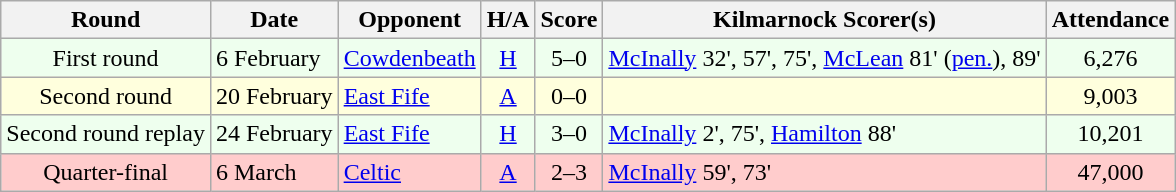<table class="wikitable" style="text-align:center">
<tr>
<th>Round</th>
<th>Date</th>
<th>Opponent</th>
<th>H/A</th>
<th>Score</th>
<th>Kilmarnock Scorer(s)</th>
<th>Attendance</th>
</tr>
<tr bgcolor=#EEFFEE>
<td>First round</td>
<td align=left>6 February</td>
<td align=left><a href='#'>Cowdenbeath</a></td>
<td><a href='#'>H</a></td>
<td>5–0</td>
<td align=left><a href='#'>McInally</a> 32', 57', 75', <a href='#'>McLean</a> 81' (<a href='#'>pen.</a>), 89'</td>
<td>6,276</td>
</tr>
<tr bgcolor=#FFFFDD>
<td>Second round</td>
<td align=left>20 February</td>
<td align=left><a href='#'>East Fife</a></td>
<td><a href='#'>A</a></td>
<td>0–0</td>
<td align=left></td>
<td>9,003</td>
</tr>
<tr bgcolor=#EEFFEE>
<td>Second round replay</td>
<td align=left>24 February</td>
<td align=left><a href='#'>East Fife</a></td>
<td><a href='#'>H</a></td>
<td>3–0</td>
<td align=left><a href='#'>McInally</a> 2', 75', <a href='#'>Hamilton</a> 88'</td>
<td>10,201</td>
</tr>
<tr bgcolor=#FFCCCC>
<td>Quarter-final</td>
<td align=left>6 March</td>
<td align=left><a href='#'>Celtic</a></td>
<td><a href='#'>A</a></td>
<td>2–3</td>
<td align=left><a href='#'>McInally</a> 59', 73'</td>
<td>47,000</td>
</tr>
</table>
